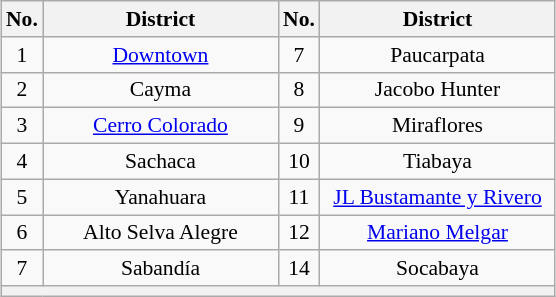<table class="wikitable sortable" style="text-align:center;clear:all;font-size:90%; margin:1em auto;">
<tr>
<th width="20">No.</th>
<th width="150">District</th>
<th width="20">No.</th>
<th width="150">District</th>
</tr>
<tr>
<td>1</td>
<td><a href='#'>Downtown</a></td>
<td>7</td>
<td>Paucarpata</td>
</tr>
<tr>
<td>2</td>
<td>Cayma</td>
<td>8</td>
<td>Jacobo Hunter</td>
</tr>
<tr>
<td>3</td>
<td><a href='#'>Cerro Colorado</a></td>
<td>9</td>
<td>Miraflores</td>
</tr>
<tr>
<td>4</td>
<td>Sachaca</td>
<td>10</td>
<td>Tiabaya</td>
</tr>
<tr>
<td>5</td>
<td>Yanahuara</td>
<td>11</td>
<td><a href='#'>JL Bustamante y Rivero</a></td>
</tr>
<tr>
<td>6</td>
<td>Alto Selva Alegre</td>
<td>12</td>
<td><a href='#'>Mariano Melgar</a></td>
</tr>
<tr>
<td>7</td>
<td>Sabandía</td>
<td>14</td>
<td>Socabaya</td>
</tr>
<tr>
<th colspan="4"></th>
</tr>
</table>
